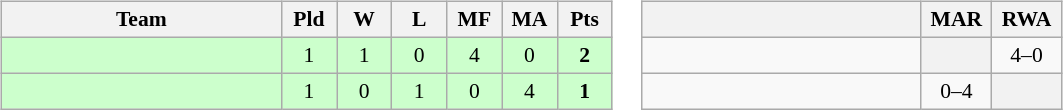<table>
<tr>
<td><br><table class="wikitable" style="text-align:center; font-size:90%">
<tr>
<th width=180>Team</th>
<th width=30>Pld</th>
<th width=30>W</th>
<th width=30>L</th>
<th width=30>MF</th>
<th width=30>MA</th>
<th width=30>Pts</th>
</tr>
<tr bgcolor="ccffcc">
<td style="text-align:left"></td>
<td>1</td>
<td>1</td>
<td>0</td>
<td>4</td>
<td>0</td>
<td><strong>2</strong></td>
</tr>
<tr bgcolor="ccffcc">
<td style="text-align:left"></td>
<td>1</td>
<td>0</td>
<td>1</td>
<td>0</td>
<td>4</td>
<td><strong>1</strong></td>
</tr>
</table>
</td>
<td><br><table class="wikitable" style="text-align:center; font-size:90%">
<tr>
<th width="180"> </th>
<th width="40">MAR</th>
<th width="40">RWA</th>
</tr>
<tr>
<td style="text-align:left;"></td>
<th></th>
<td>4–0</td>
</tr>
<tr>
<td style="text-align:left;"></td>
<td>0–4</td>
<th></th>
</tr>
</table>
</td>
</tr>
</table>
